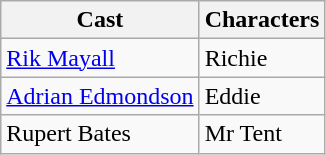<table class="wikitable">
<tr>
<th>Cast</th>
<th>Characters</th>
</tr>
<tr>
<td><a href='#'>Rik Mayall</a></td>
<td>Richie</td>
</tr>
<tr>
<td><a href='#'>Adrian Edmondson</a></td>
<td>Eddie</td>
</tr>
<tr>
<td>Rupert Bates</td>
<td>Mr Tent</td>
</tr>
</table>
